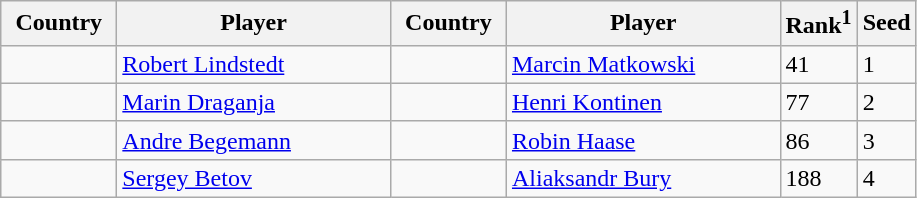<table class="sortable wikitable">
<tr>
<th width="70">Country</th>
<th width="175">Player</th>
<th width="70">Country</th>
<th width="175">Player</th>
<th>Rank<sup>1</sup></th>
<th>Seed</th>
</tr>
<tr>
<td></td>
<td><a href='#'>Robert Lindstedt</a></td>
<td></td>
<td><a href='#'>Marcin Matkowski</a></td>
<td>41</td>
<td>1</td>
</tr>
<tr>
<td></td>
<td><a href='#'>Marin Draganja</a></td>
<td></td>
<td><a href='#'>Henri Kontinen</a></td>
<td>77</td>
<td>2</td>
</tr>
<tr>
<td></td>
<td><a href='#'>Andre Begemann</a></td>
<td></td>
<td><a href='#'>Robin Haase</a></td>
<td>86</td>
<td>3</td>
</tr>
<tr>
<td></td>
<td><a href='#'>Sergey Betov</a></td>
<td></td>
<td><a href='#'>Aliaksandr Bury</a></td>
<td>188</td>
<td>4</td>
</tr>
</table>
